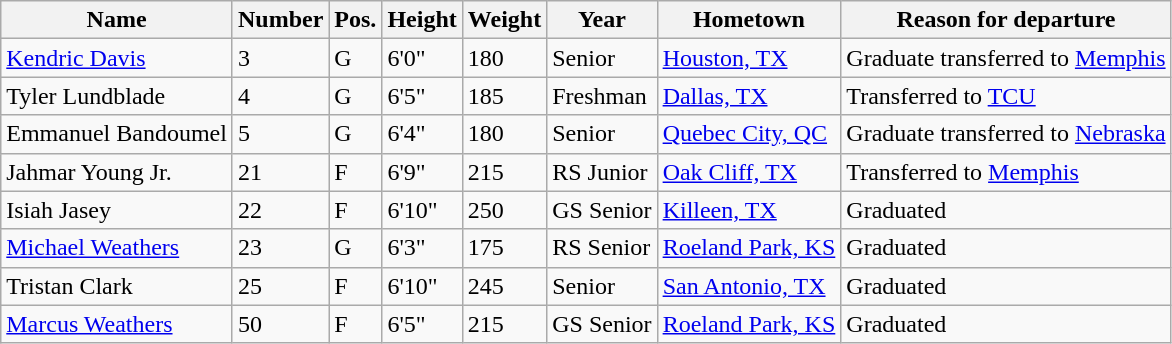<table class="wikitable sortable" border="1">
<tr>
<th>Name</th>
<th>Number</th>
<th>Pos.</th>
<th>Height</th>
<th>Weight</th>
<th>Year</th>
<th>Hometown</th>
<th class="unsortable">Reason for departure</th>
</tr>
<tr>
<td><a href='#'>Kendric Davis</a></td>
<td>3</td>
<td>G</td>
<td>6'0"</td>
<td>180</td>
<td>Senior</td>
<td><a href='#'>Houston, TX</a></td>
<td>Graduate transferred to <a href='#'>Memphis</a></td>
</tr>
<tr>
<td>Tyler Lundblade</td>
<td>4</td>
<td>G</td>
<td>6'5"</td>
<td>185</td>
<td>Freshman</td>
<td><a href='#'>Dallas, TX</a></td>
<td>Transferred to <a href='#'>TCU</a></td>
</tr>
<tr>
<td>Emmanuel Bandoumel</td>
<td>5</td>
<td>G</td>
<td>6'4"</td>
<td>180</td>
<td>Senior</td>
<td><a href='#'>Quebec City, QC</a></td>
<td>Graduate transferred to <a href='#'>Nebraska</a></td>
</tr>
<tr>
<td>Jahmar Young Jr.</td>
<td>21</td>
<td>F</td>
<td>6'9"</td>
<td>215</td>
<td>RS Junior</td>
<td><a href='#'>Oak Cliff, TX</a></td>
<td>Transferred to <a href='#'>Memphis</a></td>
</tr>
<tr>
<td>Isiah Jasey</td>
<td>22</td>
<td>F</td>
<td>6'10"</td>
<td>250</td>
<td>GS Senior</td>
<td><a href='#'>Killeen, TX</a></td>
<td>Graduated</td>
</tr>
<tr>
<td><a href='#'>Michael Weathers</a></td>
<td>23</td>
<td>G</td>
<td>6'3"</td>
<td>175</td>
<td>RS Senior</td>
<td><a href='#'>Roeland Park, KS</a></td>
<td>Graduated</td>
</tr>
<tr>
<td>Tristan Clark</td>
<td>25</td>
<td>F</td>
<td>6'10"</td>
<td>245</td>
<td>Senior</td>
<td><a href='#'>San Antonio, TX</a></td>
<td>Graduated</td>
</tr>
<tr>
<td><a href='#'>Marcus Weathers</a></td>
<td>50</td>
<td>F</td>
<td>6'5"</td>
<td>215</td>
<td>GS Senior</td>
<td><a href='#'>Roeland Park, KS</a></td>
<td>Graduated</td>
</tr>
</table>
